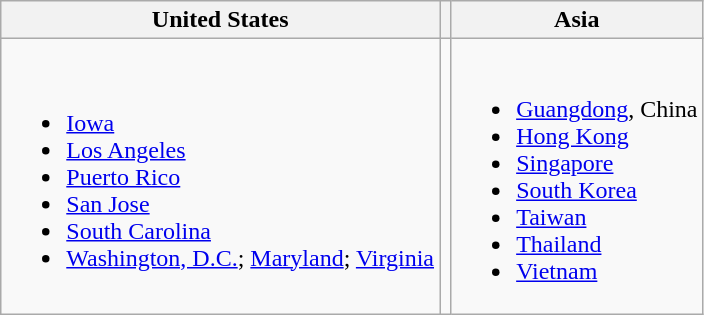<table class="wikitable">
<tr>
<th>United States</th>
<th></th>
<th>Asia</th>
</tr>
<tr>
<td><br><ul><li><a href='#'>Iowa</a></li><li><a href='#'>Los Angeles</a></li><li><a href='#'>Puerto Rico</a></li><li><a href='#'>San Jose</a></li><li><a href='#'>South Carolina</a></li><li><a href='#'>Washington, D.C.</a>; <a href='#'>Maryland</a>; <a href='#'>Virginia</a></li></ul></td>
<td></td>
<td><br><ul><li><a href='#'>Guangdong</a>, China</li><li><a href='#'>Hong Kong</a></li><li><a href='#'>Singapore</a></li><li><a href='#'>South Korea</a></li><li><a href='#'>Taiwan</a></li><li><a href='#'>Thailand</a></li><li><a href='#'>Vietnam</a></li></ul></td>
</tr>
</table>
